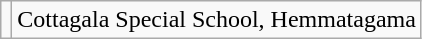<table class="wikitable">
<tr>
<td></td>
<td>Cottagala Special School, Hemmatagama</td>
</tr>
</table>
